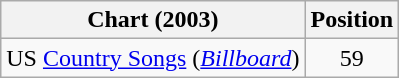<table class="wikitable sortable">
<tr>
<th scope="col">Chart (2003)</th>
<th scope="col">Position</th>
</tr>
<tr>
<td>US <a href='#'>Country Songs</a> (<em><a href='#'>Billboard</a></em>)</td>
<td align="center">59</td>
</tr>
</table>
